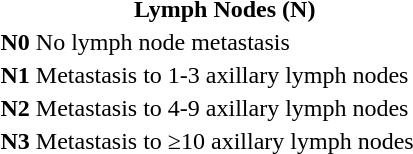<table>
<tr>
<th></th>
<th>Lymph Nodes (N)</th>
</tr>
<tr>
<th>N0</th>
<td>No lymph node metastasis</td>
</tr>
<tr>
<th>N1</th>
<td>Metastasis to 1-3 axillary lymph nodes</td>
</tr>
<tr>
<th>N2</th>
<td>Metastasis to 4-9 axillary lymph nodes</td>
</tr>
<tr>
<th>N3</th>
<td>Metastasis to ≥10 axillary lymph nodes</td>
</tr>
</table>
